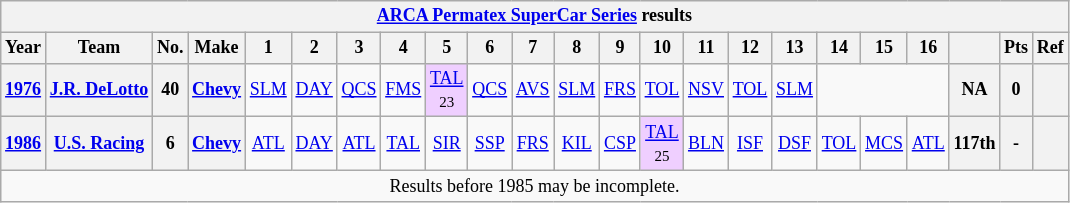<table class="wikitable" style="text-align:center; font-size:75%">
<tr>
<th colspan=45><a href='#'>ARCA Permatex SuperCar Series</a> results</th>
</tr>
<tr>
<th>Year</th>
<th>Team</th>
<th>No.</th>
<th>Make</th>
<th>1</th>
<th>2</th>
<th>3</th>
<th>4</th>
<th>5</th>
<th>6</th>
<th>7</th>
<th>8</th>
<th>9</th>
<th>10</th>
<th>11</th>
<th>12</th>
<th>13</th>
<th>14</th>
<th>15</th>
<th>16</th>
<th></th>
<th>Pts</th>
<th>Ref</th>
</tr>
<tr>
<th><a href='#'>1976</a></th>
<th><a href='#'>J.R. DeLotto</a></th>
<th>40</th>
<th><a href='#'>Chevy</a></th>
<td><a href='#'>SLM</a></td>
<td><a href='#'>DAY</a></td>
<td><a href='#'>QCS</a></td>
<td><a href='#'>FMS</a></td>
<td style="background:#EFCFFF;"><a href='#'>TAL</a><br><small>23</small></td>
<td><a href='#'>QCS</a></td>
<td><a href='#'>AVS</a></td>
<td><a href='#'>SLM</a></td>
<td><a href='#'>FRS</a></td>
<td><a href='#'>TOL</a></td>
<td><a href='#'>NSV</a></td>
<td><a href='#'>TOL</a></td>
<td><a href='#'>SLM</a></td>
<td colspan=3></td>
<th>NA</th>
<th>0</th>
<th></th>
</tr>
<tr>
<th><a href='#'>1986</a></th>
<th><a href='#'>U.S. Racing</a></th>
<th>6</th>
<th><a href='#'>Chevy</a></th>
<td><a href='#'>ATL</a></td>
<td><a href='#'>DAY</a></td>
<td><a href='#'>ATL</a></td>
<td><a href='#'>TAL</a></td>
<td><a href='#'>SIR</a></td>
<td><a href='#'>SSP</a></td>
<td><a href='#'>FRS</a></td>
<td><a href='#'>KIL</a></td>
<td><a href='#'>CSP</a></td>
<td style="background:#EFCFFF;"><a href='#'>TAL</a><br><small>25</small></td>
<td><a href='#'>BLN</a></td>
<td><a href='#'>ISF</a></td>
<td><a href='#'>DSF</a></td>
<td><a href='#'>TOL</a></td>
<td><a href='#'>MCS</a></td>
<td><a href='#'>ATL</a></td>
<th>117th</th>
<th>-</th>
<th></th>
</tr>
<tr>
<td colspan=23>Results before 1985 may be incomplete.</td>
</tr>
</table>
